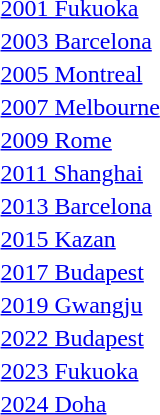<table>
<tr>
<td><a href='#'>2001 Fukuoka</a></td>
<td></td>
<td></td>
<td></td>
</tr>
<tr>
<td><a href='#'>2003 Barcelona</a></td>
<td></td>
<td></td>
<td></td>
</tr>
<tr>
<td><a href='#'>2005 Montreal</a></td>
<td></td>
<td></td>
<td></td>
</tr>
<tr>
<td><a href='#'>2007 Melbourne</a></td>
<td></td>
<td></td>
<td></td>
</tr>
<tr>
<td><a href='#'>2009 Rome</a></td>
<td></td>
<td></td>
<td></td>
</tr>
<tr>
<td><a href='#'>2011 Shanghai</a></td>
<td></td>
<td></td>
<td></td>
</tr>
<tr>
<td><a href='#'>2013 Barcelona</a></td>
<td></td>
<td></td>
<td></td>
</tr>
<tr>
<td><a href='#'>2015 Kazan</a></td>
<td></td>
<td></td>
<td></td>
</tr>
<tr>
<td><a href='#'>2017 Budapest</a></td>
<td></td>
<td></td>
<td></td>
</tr>
<tr>
<td><a href='#'>2019 Gwangju</a></td>
<td></td>
<td></td>
<td></td>
</tr>
<tr>
<td><a href='#'>2022 Budapest</a></td>
<td></td>
<td></td>
<td></td>
</tr>
<tr>
<td><a href='#'>2023 Fukuoka</a></td>
<td></td>
<td></td>
<td></td>
</tr>
<tr>
<td><a href='#'>2024 Doha</a></td>
<td></td>
<td></td>
<td></td>
</tr>
</table>
